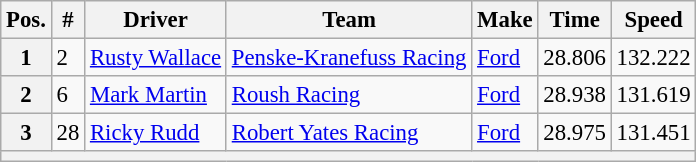<table class="wikitable" style="font-size:95%">
<tr>
<th>Pos.</th>
<th>#</th>
<th>Driver</th>
<th>Team</th>
<th>Make</th>
<th>Time</th>
<th>Speed</th>
</tr>
<tr>
<th>1</th>
<td>2</td>
<td><a href='#'>Rusty Wallace</a></td>
<td><a href='#'>Penske-Kranefuss Racing</a></td>
<td><a href='#'>Ford</a></td>
<td>28.806</td>
<td>132.222</td>
</tr>
<tr>
<th>2</th>
<td>6</td>
<td><a href='#'>Mark Martin</a></td>
<td><a href='#'>Roush Racing</a></td>
<td><a href='#'>Ford</a></td>
<td>28.938</td>
<td>131.619</td>
</tr>
<tr>
<th>3</th>
<td>28</td>
<td><a href='#'>Ricky Rudd</a></td>
<td><a href='#'>Robert Yates Racing</a></td>
<td><a href='#'>Ford</a></td>
<td>28.975</td>
<td>131.451</td>
</tr>
<tr>
<th colspan="7"></th>
</tr>
</table>
